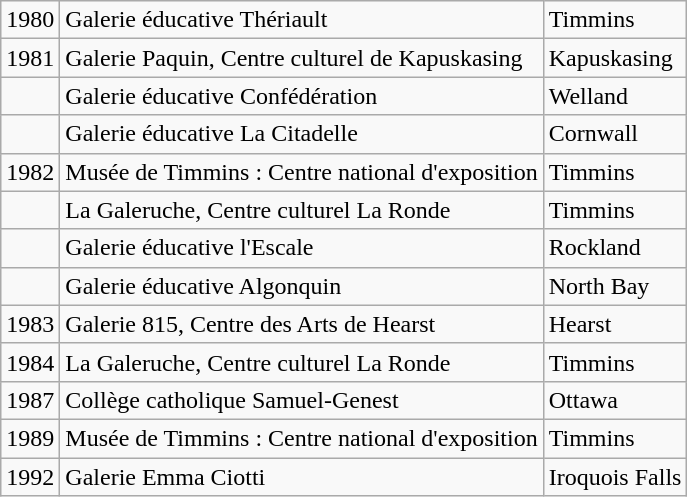<table class="wikitable">
<tr>
<td>1980</td>
<td>Galerie éducative Thériault</td>
<td>Timmins</td>
</tr>
<tr>
<td>1981</td>
<td>Galerie Paquin, Centre culturel de Kapuskasing</td>
<td>Kapuskasing</td>
</tr>
<tr>
<td></td>
<td>Galerie éducative Confédération</td>
<td>Welland</td>
</tr>
<tr>
<td></td>
<td>Galerie éducative La Citadelle</td>
<td>Cornwall</td>
</tr>
<tr>
<td>1982</td>
<td>Musée de Timmins : Centre national d'exposition</td>
<td>Timmins</td>
</tr>
<tr>
<td></td>
<td>La Galeruche, Centre culturel La Ronde</td>
<td>Timmins</td>
</tr>
<tr>
<td></td>
<td>Galerie éducative l'Escale</td>
<td>Rockland</td>
</tr>
<tr>
<td></td>
<td>Galerie éducative Algonquin</td>
<td>North Bay</td>
</tr>
<tr>
<td>1983</td>
<td>Galerie 815, Centre des Arts de Hearst</td>
<td>Hearst</td>
</tr>
<tr>
<td>1984</td>
<td>La Galeruche, Centre culturel La Ronde</td>
<td>Timmins</td>
</tr>
<tr>
<td>1987</td>
<td>Collège catholique Samuel-Genest</td>
<td>Ottawa</td>
</tr>
<tr>
<td>1989</td>
<td>Musée de Timmins : Centre national d'exposition</td>
<td>Timmins</td>
</tr>
<tr>
<td>1992</td>
<td>Galerie Emma Ciotti</td>
<td>Iroquois Falls</td>
</tr>
</table>
